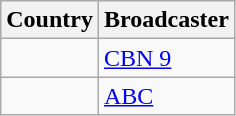<table class="wikitable">
<tr>
<th align=center>Country</th>
<th align=center>Broadcaster</th>
</tr>
<tr>
<td></td>
<td><a href='#'>CBN 9</a></td>
</tr>
<tr>
<td></td>
<td><a href='#'>ABC</a></td>
</tr>
</table>
